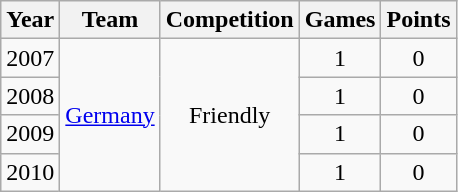<table class="wikitable">
<tr>
<th>Year</th>
<th>Team</th>
<th>Competition</th>
<th>Games</th>
<th>Points</th>
</tr>
<tr align="center">
<td>2007</td>
<td rowspan=4><a href='#'>Germany</a></td>
<td rowspan=4>Friendly</td>
<td>1</td>
<td>0</td>
</tr>
<tr align="center">
<td>2008</td>
<td>1</td>
<td>0</td>
</tr>
<tr align="center">
<td>2009</td>
<td>1</td>
<td>0</td>
</tr>
<tr align="center">
<td>2010</td>
<td>1</td>
<td>0</td>
</tr>
</table>
